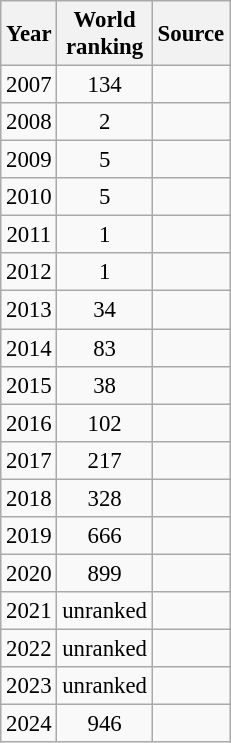<table class="wikitable" style="text-align:center; font-size: 95%;">
<tr>
<th>Year</th>
<th>World<br>ranking</th>
<th>Source</th>
</tr>
<tr>
<td>2007</td>
<td>134</td>
<td></td>
</tr>
<tr>
<td>2008</td>
<td>2</td>
<td></td>
</tr>
<tr>
<td>2009</td>
<td>5</td>
<td></td>
</tr>
<tr>
<td>2010</td>
<td>5</td>
<td></td>
</tr>
<tr>
<td>2011</td>
<td>1</td>
<td></td>
</tr>
<tr>
<td>2012</td>
<td>1</td>
<td></td>
</tr>
<tr>
<td>2013</td>
<td>34</td>
<td></td>
</tr>
<tr>
<td>2014</td>
<td>83</td>
<td></td>
</tr>
<tr>
<td>2015</td>
<td>38</td>
<td></td>
</tr>
<tr>
<td>2016</td>
<td>102</td>
<td></td>
</tr>
<tr>
<td>2017</td>
<td>217</td>
<td></td>
</tr>
<tr>
<td>2018</td>
<td>328</td>
<td></td>
</tr>
<tr>
<td>2019</td>
<td>666</td>
<td></td>
</tr>
<tr>
<td>2020</td>
<td>899</td>
<td></td>
</tr>
<tr>
<td>2021</td>
<td>unranked</td>
<td></td>
</tr>
<tr>
<td>2022</td>
<td>unranked</td>
<td></td>
</tr>
<tr>
<td>2023</td>
<td>unranked</td>
<td></td>
</tr>
<tr>
<td>2024</td>
<td>946</td>
<td></td>
</tr>
</table>
